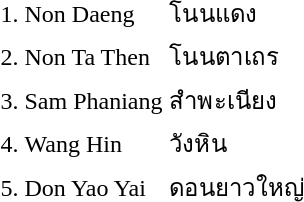<table>
<tr>
<td>1.</td>
<td>Non Daeng</td>
<td>โนนแดง</td>
<td></td>
</tr>
<tr>
<td>2.</td>
<td>Non Ta Then</td>
<td>โนนตาเถร</td>
<td></td>
</tr>
<tr>
<td>3.</td>
<td>Sam Phaniang</td>
<td>สำพะเนียง</td>
<td></td>
</tr>
<tr>
<td>4.</td>
<td>Wang Hin</td>
<td>วังหิน</td>
<td></td>
</tr>
<tr>
<td>5.</td>
<td>Don Yao Yai</td>
<td>ดอนยาวใหญ่</td>
<td></td>
</tr>
</table>
